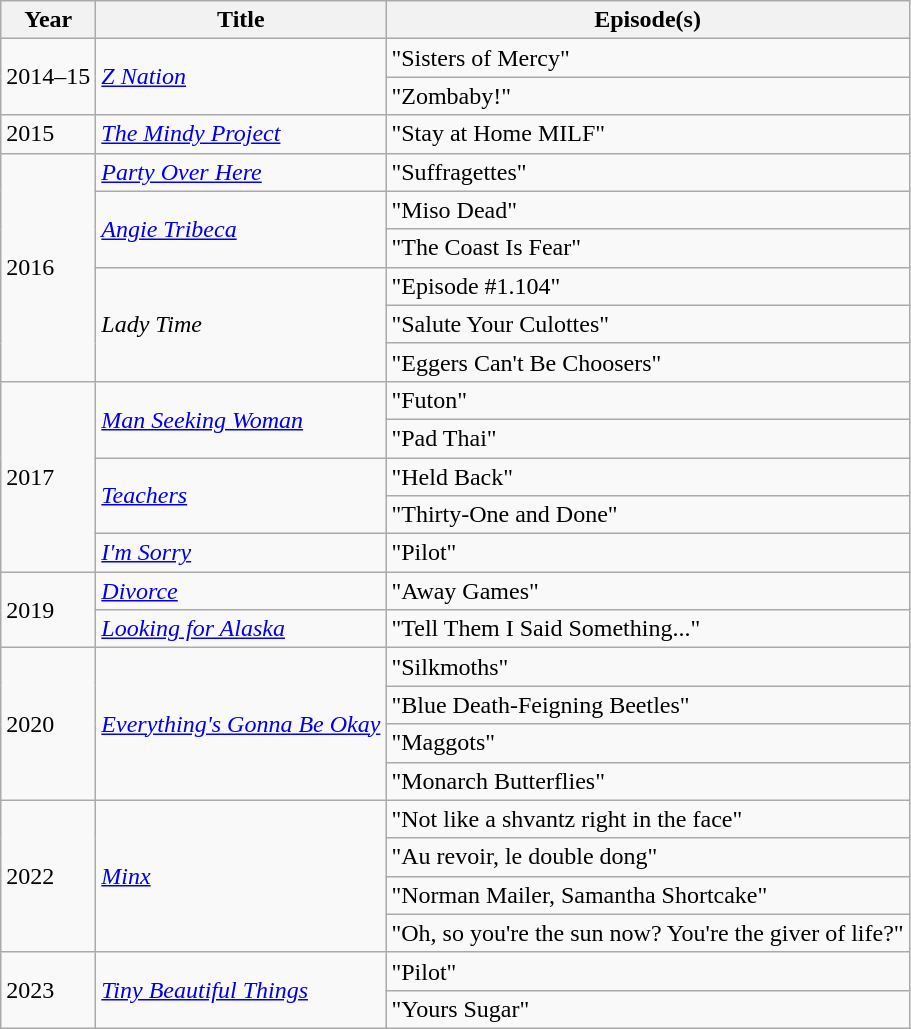<table class="wikitable">
<tr>
<th>Year</th>
<th>Title</th>
<th>Episode(s)</th>
</tr>
<tr>
<td rowspan=2>2014–15</td>
<td rowspan=2><em><a href='#'>Z Nation</a></em></td>
<td>"Sisters of Mercy"</td>
</tr>
<tr>
<td>"Zombaby!"</td>
</tr>
<tr>
<td>2015</td>
<td><em><a href='#'>The Mindy Project</a></em></td>
<td>"Stay at Home MILF"</td>
</tr>
<tr>
<td rowspan=6>2016</td>
<td><em><a href='#'>Party Over Here</a></em></td>
<td>"Suffragettes"</td>
</tr>
<tr>
<td rowspan=2><em><a href='#'>Angie Tribeca</a></em></td>
<td>"Miso Dead"</td>
</tr>
<tr>
<td>"The Coast Is Fear"</td>
</tr>
<tr>
<td rowspan=3><em>Lady Time</em></td>
<td>"Episode #1.104"</td>
</tr>
<tr>
<td>"Salute Your Culottes"</td>
</tr>
<tr>
<td>"Eggers Can't Be Choosers"</td>
</tr>
<tr>
<td rowspan=5>2017</td>
<td rowspan=2><em><a href='#'>Man Seeking Woman</a></em></td>
<td>"Futon"</td>
</tr>
<tr>
<td>"Pad Thai"</td>
</tr>
<tr>
<td rowspan=2><em><a href='#'>Teachers</a></em></td>
<td>"Held Back"</td>
</tr>
<tr>
<td>"Thirty-One and Done"</td>
</tr>
<tr>
<td><em><a href='#'>I'm Sorry</a></em></td>
<td>"Pilot"</td>
</tr>
<tr>
<td rowspan=2>2019</td>
<td><em><a href='#'>Divorce</a></em></td>
<td>"Away Games"</td>
</tr>
<tr>
<td><em><a href='#'>Looking for Alaska</a></em></td>
<td>"Tell Them I Said Something..."</td>
</tr>
<tr>
<td rowspan=4>2020</td>
<td rowspan=4><em><a href='#'>Everything's Gonna Be Okay</a></em></td>
<td>"Silkmoths"</td>
</tr>
<tr>
<td>"Blue Death-Feigning Beetles"</td>
</tr>
<tr>
<td>"Maggots"</td>
</tr>
<tr>
<td>"Monarch Butterflies"</td>
</tr>
<tr>
<td rowspan=4>2022</td>
<td rowspan=4><em><a href='#'>Minx</a></em></td>
<td>"Not like a shvantz right in the face"</td>
</tr>
<tr>
<td>"Au revoir, le double dong"</td>
</tr>
<tr>
<td>"Norman Mailer, Samantha Shortcake"</td>
</tr>
<tr>
<td>"Oh, so you're the sun now? You're the giver of life?"</td>
</tr>
<tr>
<td rowspan=2>2023</td>
<td rowspan=2><em><a href='#'>Tiny Beautiful Things</a></em></td>
<td>"Pilot"</td>
</tr>
<tr>
<td>"Yours Sugar"</td>
</tr>
</table>
